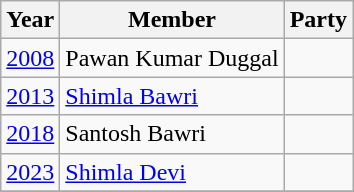<table class="wikitable sortable">
<tr>
<th>Year</th>
<th>Member</th>
<th colspan="2">Party</th>
</tr>
<tr>
<td><a href='#'>2008</a></td>
<td>Pawan Kumar Duggal</td>
<td></td>
</tr>
<tr>
<td><a href='#'>2013</a></td>
<td><a href='#'>Shimla Bawri</a></td>
<td></td>
</tr>
<tr>
<td><a href='#'>2018</a></td>
<td>Santosh Bawri</td>
</tr>
<tr>
<td><a href='#'>2023</a></td>
<td><a href='#'>Shimla Devi</a></td>
<td></td>
</tr>
<tr>
</tr>
</table>
